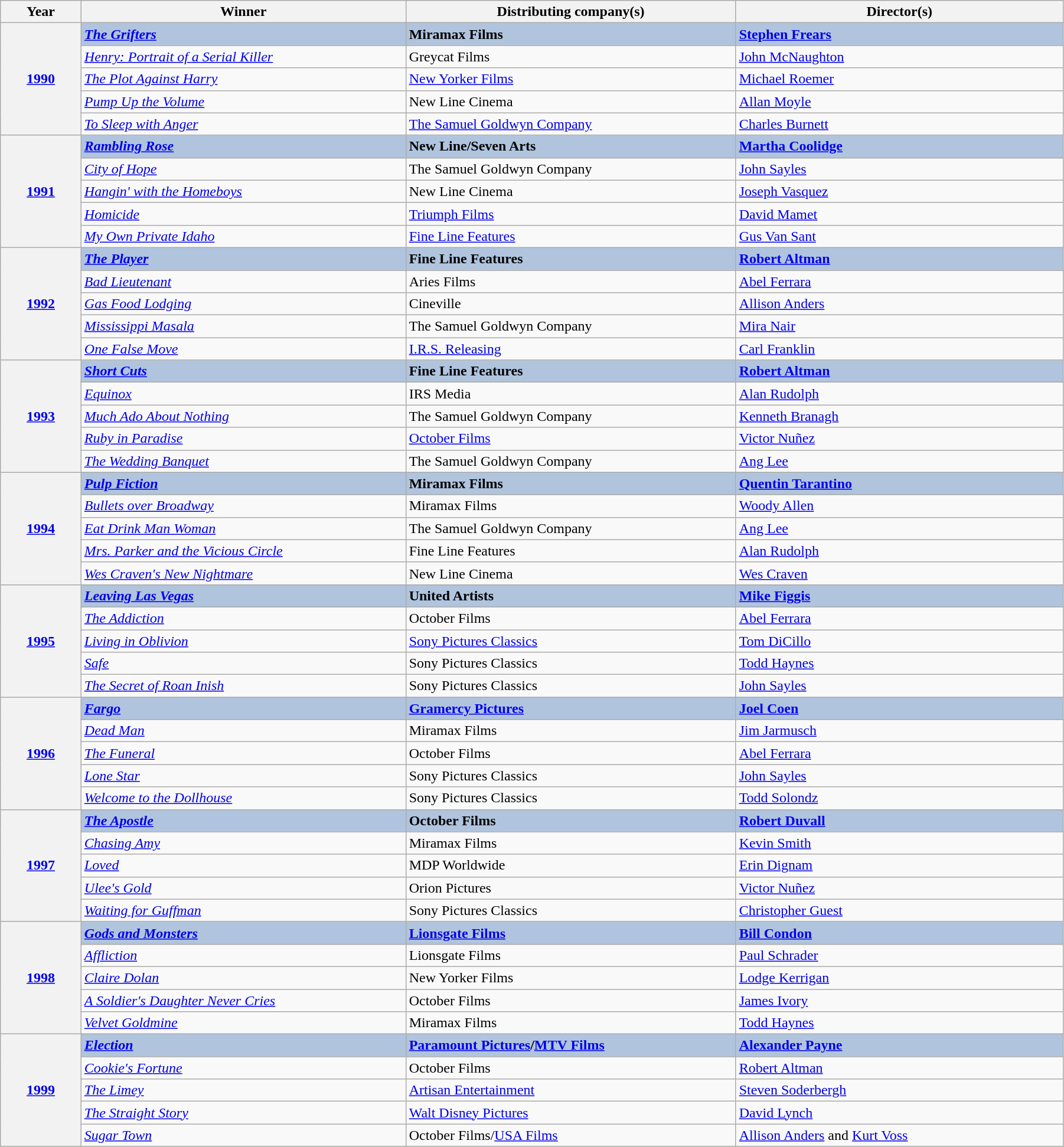<table class="wikitable" width="95%" cellpadding="5">
<tr>
<th width="100">Year</th>
<th width="450">Winner</th>
<th width="450">Distributing company(s)</th>
<th width="450">Director(s)</th>
</tr>
<tr>
<th rowspan="5" style="text-align:center;"><a href='#'>1990</a></th>
<td style="background:#B0C4DE"><strong><em><a href='#'>The Grifters</a></em></strong></td>
<td style="background:#B0C4DE"><strong>Miramax Films</strong></td>
<td style="background:#B0C4DE"><strong><a href='#'>Stephen Frears</a></strong></td>
</tr>
<tr>
<td><em><a href='#'>Henry: Portrait of a Serial Killer</a></em></td>
<td>Greycat Films</td>
<td><a href='#'>John McNaughton</a></td>
</tr>
<tr>
<td><em><a href='#'>The Plot Against Harry</a></em></td>
<td><a href='#'>New Yorker Films</a></td>
<td><a href='#'>Michael Roemer</a></td>
</tr>
<tr>
<td><em><a href='#'>Pump Up the Volume</a></em></td>
<td>New Line Cinema</td>
<td><a href='#'>Allan Moyle</a></td>
</tr>
<tr>
<td><em><a href='#'>To Sleep with Anger</a></em></td>
<td><a href='#'>The Samuel Goldwyn Company</a></td>
<td><a href='#'>Charles Burnett</a></td>
</tr>
<tr>
<th rowspan="5" style="text-align:center;"><a href='#'>1991</a></th>
<td style="background:#B0C4DE"><strong><em><a href='#'>Rambling Rose</a></em></strong></td>
<td style="background:#B0C4DE"><strong>New Line/Seven Arts</strong></td>
<td style="background:#B0C4DE"><strong><a href='#'>Martha Coolidge</a></strong></td>
</tr>
<tr>
<td><em><a href='#'>City of Hope</a></em></td>
<td>The Samuel Goldwyn Company</td>
<td><a href='#'>John Sayles</a></td>
</tr>
<tr>
<td><em><a href='#'>Hangin' with the Homeboys</a></em></td>
<td>New Line Cinema</td>
<td><a href='#'>Joseph Vasquez</a></td>
</tr>
<tr>
<td><em><a href='#'>Homicide</a></em></td>
<td><a href='#'>Triumph Films</a></td>
<td><a href='#'>David Mamet</a></td>
</tr>
<tr>
<td><em><a href='#'>My Own Private Idaho</a></em></td>
<td><a href='#'>Fine Line Features</a></td>
<td><a href='#'>Gus Van Sant</a></td>
</tr>
<tr>
<th rowspan="5" style="text-align:center;"><a href='#'>1992</a></th>
<td style="background:#B0C4DE"><strong><em><a href='#'>The Player</a></em></strong></td>
<td style="background:#B0C4DE"><strong>Fine Line Features</strong></td>
<td style="background:#B0C4DE"><strong><a href='#'>Robert Altman</a></strong></td>
</tr>
<tr>
<td><em><a href='#'>Bad Lieutenant</a></em></td>
<td>Aries Films</td>
<td><a href='#'>Abel Ferrara</a></td>
</tr>
<tr>
<td><em><a href='#'>Gas Food Lodging</a></em></td>
<td>Cineville</td>
<td><a href='#'>Allison Anders</a></td>
</tr>
<tr>
<td><em><a href='#'>Mississippi Masala</a></em></td>
<td>The Samuel Goldwyn Company</td>
<td><a href='#'>Mira Nair</a></td>
</tr>
<tr>
<td><em><a href='#'>One False Move</a></em></td>
<td><a href='#'>I.R.S. Releasing</a></td>
<td><a href='#'>Carl Franklin</a></td>
</tr>
<tr>
<th rowspan="5" style="text-align:center;"><a href='#'>1993</a></th>
<td style="background:#B0C4DE"><strong><em><a href='#'>Short Cuts</a></em></strong></td>
<td style="background:#B0C4DE"><strong>Fine Line Features</strong></td>
<td style="background:#B0C4DE"><strong><a href='#'>Robert Altman</a></strong></td>
</tr>
<tr>
<td><em><a href='#'>Equinox</a></em></td>
<td>IRS Media</td>
<td><a href='#'>Alan Rudolph</a></td>
</tr>
<tr>
<td><em><a href='#'>Much Ado About Nothing</a></em></td>
<td>The Samuel Goldwyn Company</td>
<td><a href='#'>Kenneth Branagh</a></td>
</tr>
<tr>
<td><em><a href='#'>Ruby in Paradise</a></em></td>
<td><a href='#'>October Films</a></td>
<td><a href='#'>Victor Nuñez</a></td>
</tr>
<tr>
<td><em><a href='#'>The Wedding Banquet</a></em></td>
<td>The Samuel Goldwyn Company</td>
<td><a href='#'>Ang Lee</a></td>
</tr>
<tr>
<th rowspan="5" style="text-align:center;"><a href='#'>1994</a></th>
<td style="background:#B0C4DE"><strong><em><a href='#'>Pulp Fiction</a></em></strong></td>
<td style="background:#B0C4DE"><strong>Miramax Films</strong></td>
<td style="background:#B0C4DE"><strong><a href='#'>Quentin Tarantino</a></strong></td>
</tr>
<tr>
<td><em><a href='#'>Bullets over Broadway</a></em></td>
<td>Miramax Films</td>
<td><a href='#'>Woody Allen</a></td>
</tr>
<tr>
<td><em><a href='#'>Eat Drink Man Woman</a></em></td>
<td>The Samuel Goldwyn Company</td>
<td><a href='#'>Ang Lee</a></td>
</tr>
<tr>
<td><em><a href='#'>Mrs. Parker and the Vicious Circle</a></em></td>
<td>Fine Line Features</td>
<td><a href='#'>Alan Rudolph</a></td>
</tr>
<tr>
<td><em><a href='#'>Wes Craven's New Nightmare</a></em></td>
<td>New Line Cinema</td>
<td><a href='#'>Wes Craven</a></td>
</tr>
<tr>
<th rowspan="5" style="text-align:center;"><a href='#'>1995</a></th>
<td style="background:#B0C4DE"><strong><em><a href='#'>Leaving Las Vegas</a></em></strong></td>
<td style="background:#B0C4DE"><strong>United Artists</strong></td>
<td style="background:#B0C4DE"><strong><a href='#'>Mike Figgis</a></strong></td>
</tr>
<tr>
<td><em><a href='#'>The Addiction</a></em></td>
<td>October Films</td>
<td><a href='#'>Abel Ferrara</a></td>
</tr>
<tr>
<td><em><a href='#'>Living in Oblivion</a></em></td>
<td><a href='#'>Sony Pictures Classics</a></td>
<td><a href='#'>Tom DiCillo</a></td>
</tr>
<tr>
<td><em><a href='#'>Safe</a></em></td>
<td>Sony Pictures Classics</td>
<td><a href='#'>Todd Haynes</a></td>
</tr>
<tr>
<td><em><a href='#'>The Secret of Roan Inish</a></em></td>
<td>Sony Pictures Classics</td>
<td><a href='#'>John Sayles</a></td>
</tr>
<tr>
<th rowspan="5" style="text-align:center;"><a href='#'>1996</a></th>
<td style="background:#B0C4DE"><strong><em><a href='#'>Fargo</a></em></strong></td>
<td style="background:#B0C4DE"><strong><a href='#'>Gramercy Pictures</a></strong></td>
<td style="background:#B0C4DE"><strong><a href='#'>Joel Coen</a></strong></td>
</tr>
<tr>
<td><em><a href='#'>Dead Man</a></em></td>
<td>Miramax Films</td>
<td><a href='#'>Jim Jarmusch</a></td>
</tr>
<tr>
<td><em><a href='#'>The Funeral</a></em></td>
<td>October Films</td>
<td><a href='#'>Abel Ferrara</a></td>
</tr>
<tr>
<td><em><a href='#'>Lone Star</a></em></td>
<td>Sony Pictures Classics</td>
<td><a href='#'>John Sayles</a></td>
</tr>
<tr>
<td><em><a href='#'>Welcome to the Dollhouse</a></em></td>
<td>Sony Pictures Classics</td>
<td><a href='#'>Todd Solondz</a></td>
</tr>
<tr>
<th rowspan="5" style="text-align:center;"><a href='#'>1997</a></th>
<td style="background:#B0C4DE"><strong><em><a href='#'>The Apostle</a></em></strong></td>
<td style="background:#B0C4DE"><strong>October Films</strong></td>
<td style="background:#B0C4DE"><strong><a href='#'>Robert Duvall</a></strong></td>
</tr>
<tr>
<td><em><a href='#'>Chasing Amy</a></em></td>
<td>Miramax Films</td>
<td><a href='#'>Kevin Smith</a></td>
</tr>
<tr>
<td><em><a href='#'>Loved</a></em></td>
<td>MDP Worldwide</td>
<td><a href='#'>Erin Dignam</a></td>
</tr>
<tr>
<td><em><a href='#'>Ulee's Gold</a></em></td>
<td>Orion Pictures</td>
<td><a href='#'>Victor Nuñez</a></td>
</tr>
<tr>
<td><em><a href='#'>Waiting for Guffman</a></em></td>
<td>Sony Pictures Classics</td>
<td><a href='#'>Christopher Guest</a></td>
</tr>
<tr>
<th rowspan="5" style="text-align:center;"><a href='#'>1998</a></th>
<td style="background:#B0C4DE"><strong><em><a href='#'>Gods and Monsters</a></em></strong></td>
<td style="background:#B0C4DE"><strong><a href='#'>Lionsgate Films</a></strong></td>
<td style="background:#B0C4DE"><strong><a href='#'>Bill Condon</a></strong></td>
</tr>
<tr>
<td><em><a href='#'>Affliction</a></em></td>
<td>Lionsgate Films</td>
<td><a href='#'>Paul Schrader</a></td>
</tr>
<tr>
<td><em><a href='#'>Claire Dolan</a></em></td>
<td>New Yorker Films</td>
<td><a href='#'>Lodge Kerrigan</a></td>
</tr>
<tr>
<td><em><a href='#'>A Soldier's Daughter Never Cries</a></em></td>
<td>October Films</td>
<td><a href='#'>James Ivory</a></td>
</tr>
<tr>
<td><em><a href='#'>Velvet Goldmine</a></em></td>
<td>Miramax Films</td>
<td><a href='#'>Todd Haynes</a></td>
</tr>
<tr>
<th rowspan="5" style="text-align:center;"><a href='#'>1999</a><br></th>
<td style="background:#B0C4DE"><strong><em><a href='#'>Election</a></em></strong></td>
<td style="background:#B0C4DE"><strong><a href='#'>Paramount Pictures</a>/<a href='#'>MTV Films</a></strong></td>
<td style="background:#B0C4DE"><strong><a href='#'>Alexander Payne</a></strong></td>
</tr>
<tr>
<td><em><a href='#'>Cookie's Fortune</a></em></td>
<td>October Films</td>
<td><a href='#'>Robert Altman</a></td>
</tr>
<tr>
<td><em><a href='#'>The Limey</a></em></td>
<td><a href='#'>Artisan Entertainment</a></td>
<td><a href='#'>Steven Soderbergh</a></td>
</tr>
<tr>
<td><em><a href='#'>The Straight Story</a></em></td>
<td><a href='#'>Walt Disney Pictures</a></td>
<td><a href='#'>David Lynch</a></td>
</tr>
<tr>
<td><em><a href='#'>Sugar Town</a></em></td>
<td>October Films/<a href='#'>USA Films</a></td>
<td><a href='#'>Allison Anders</a> and <a href='#'>Kurt Voss</a></td>
</tr>
</table>
